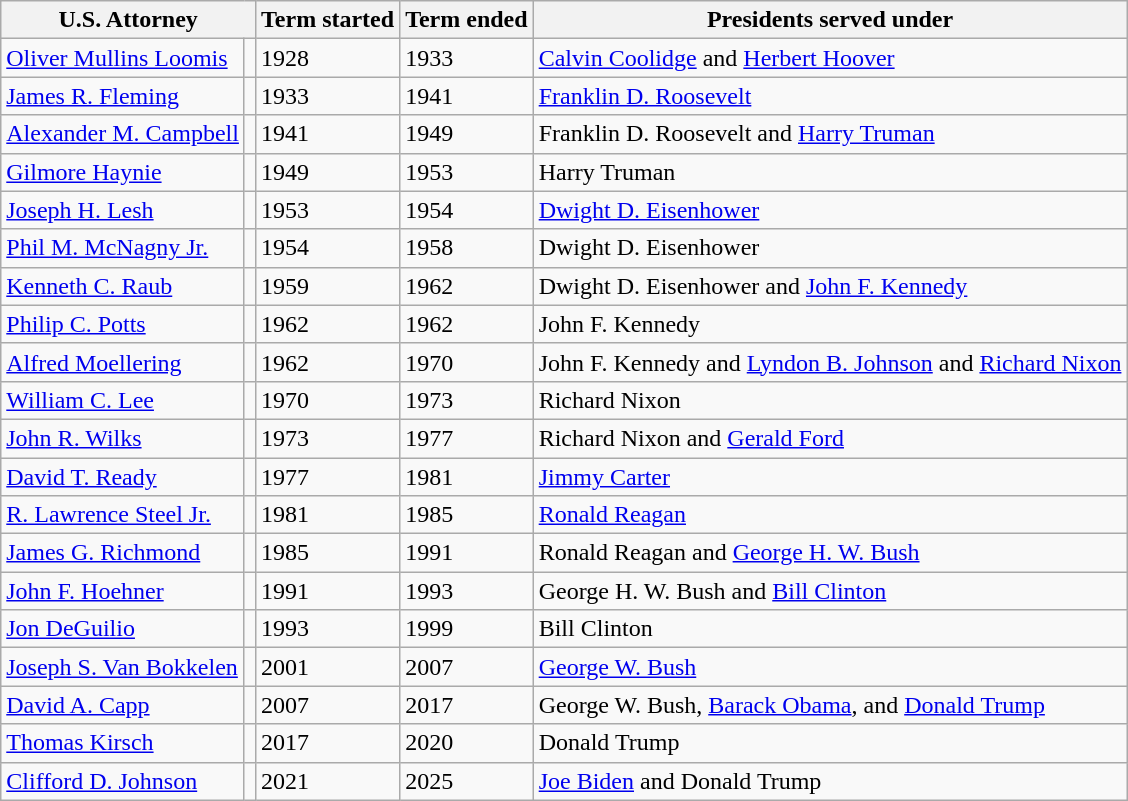<table class="wikitable">
<tr>
<th colspan="2">U.S. Attorney</th>
<th>Term started</th>
<th>Term ended</th>
<th>Presidents served under</th>
</tr>
<tr>
<td><a href='#'>Oliver Mullins Loomis</a></td>
<td></td>
<td>1928</td>
<td>1933</td>
<td><a href='#'>Calvin Coolidge</a> and <a href='#'>Herbert Hoover</a></td>
</tr>
<tr>
<td><a href='#'>James R. Fleming</a></td>
<td></td>
<td>1933</td>
<td>1941</td>
<td><a href='#'>Franklin D. Roosevelt</a></td>
</tr>
<tr>
<td><a href='#'>Alexander M. Campbell</a></td>
<td></td>
<td>1941</td>
<td>1949</td>
<td>Franklin D. Roosevelt and <a href='#'>Harry Truman</a></td>
</tr>
<tr>
<td><a href='#'>Gilmore Haynie</a></td>
<td></td>
<td>1949</td>
<td>1953</td>
<td>Harry Truman</td>
</tr>
<tr>
<td><a href='#'>Joseph H. Lesh</a></td>
<td></td>
<td>1953</td>
<td>1954</td>
<td><a href='#'>Dwight D. Eisenhower</a></td>
</tr>
<tr>
<td><a href='#'>Phil M. McNagny Jr.</a></td>
<td></td>
<td>1954</td>
<td>1958</td>
<td>Dwight D. Eisenhower</td>
</tr>
<tr>
<td><a href='#'>Kenneth C. Raub</a></td>
<td></td>
<td>1959</td>
<td>1962</td>
<td>Dwight D. Eisenhower and <a href='#'>John F. Kennedy</a></td>
</tr>
<tr>
<td><a href='#'>Philip C. Potts</a></td>
<td></td>
<td>1962</td>
<td>1962</td>
<td>John F. Kennedy</td>
</tr>
<tr>
<td><a href='#'>Alfred Moellering</a></td>
<td></td>
<td>1962</td>
<td>1970</td>
<td>John F. Kennedy and <a href='#'>Lyndon B. Johnson</a> and <a href='#'>Richard Nixon</a></td>
</tr>
<tr>
<td><a href='#'>William C. Lee</a></td>
<td></td>
<td>1970</td>
<td>1973</td>
<td>Richard Nixon</td>
</tr>
<tr>
<td><a href='#'>John R. Wilks</a></td>
<td></td>
<td>1973</td>
<td>1977</td>
<td>Richard Nixon and <a href='#'>Gerald Ford</a></td>
</tr>
<tr>
<td><a href='#'>David T. Ready</a></td>
<td></td>
<td>1977</td>
<td>1981</td>
<td><a href='#'>Jimmy Carter</a></td>
</tr>
<tr>
<td><a href='#'>R. Lawrence Steel Jr.</a></td>
<td></td>
<td>1981</td>
<td>1985</td>
<td><a href='#'>Ronald Reagan</a></td>
</tr>
<tr>
<td><a href='#'>James G. Richmond</a></td>
<td></td>
<td>1985</td>
<td>1991</td>
<td>Ronald Reagan and <a href='#'>George H. W. Bush</a></td>
</tr>
<tr>
<td><a href='#'>John F. Hoehner</a></td>
<td></td>
<td>1991</td>
<td>1993</td>
<td>George H. W. Bush and <a href='#'>Bill Clinton</a></td>
</tr>
<tr>
<td><a href='#'>Jon DeGuilio</a></td>
<td></td>
<td>1993</td>
<td>1999</td>
<td>Bill Clinton</td>
</tr>
<tr>
<td><a href='#'>Joseph S. Van Bokkelen</a></td>
<td></td>
<td>2001</td>
<td>2007</td>
<td><a href='#'>George W. Bush</a></td>
</tr>
<tr>
<td><a href='#'>David A. Capp</a></td>
<td></td>
<td>2007</td>
<td>2017</td>
<td>George W. Bush, <a href='#'>Barack Obama</a>, and <a href='#'>Donald Trump</a></td>
</tr>
<tr>
<td><a href='#'>Thomas Kirsch</a></td>
<td></td>
<td>2017</td>
<td>2020</td>
<td>Donald Trump</td>
</tr>
<tr>
<td><a href='#'>Clifford D. Johnson</a></td>
<td></td>
<td>2021</td>
<td>2025</td>
<td><a href='#'>Joe Biden</a> and Donald Trump</td>
</tr>
</table>
